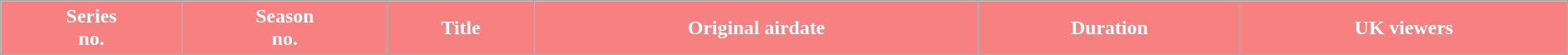<table class="wikitable plainrowheaders" style="width:100%; background:#fff;">
<tr style="color:white">
<th style="background:#F78181;">Series<br>no.</th>
<th style="background:#F78181;">Season<br>no.</th>
<th style="background:#F78181;">Title</th>
<th style="background:#F78181;">Original airdate</th>
<th style="background:#F78181;">Duration</th>
<th style="background:#F78181;">UK viewers<br>













</th>
</tr>
</table>
